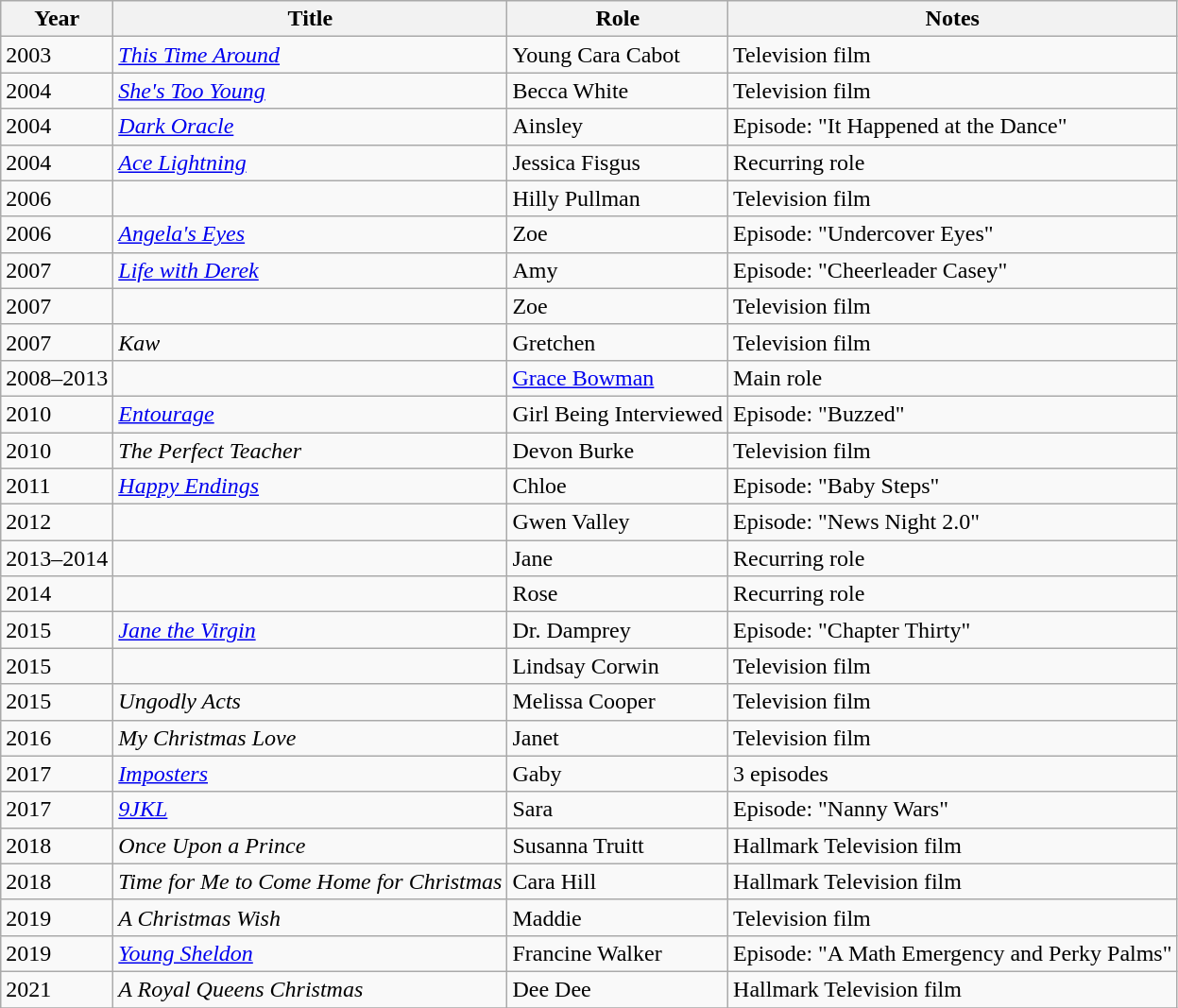<table class="wikitable sortable">
<tr>
<th>Year</th>
<th>Title</th>
<th>Role</th>
<th class="unsortable">Notes</th>
</tr>
<tr>
<td>2003</td>
<td><em><a href='#'>This Time Around</a></em></td>
<td>Young Cara Cabot</td>
<td>Television film</td>
</tr>
<tr>
<td>2004</td>
<td><em><a href='#'>She's Too Young</a></em></td>
<td>Becca White</td>
<td>Television film</td>
</tr>
<tr>
<td>2004</td>
<td><em><a href='#'>Dark Oracle</a></em></td>
<td>Ainsley</td>
<td>Episode: "It Happened at the Dance"</td>
</tr>
<tr>
<td>2004</td>
<td><em><a href='#'>Ace Lightning</a></em></td>
<td>Jessica Fisgus</td>
<td>Recurring role</td>
</tr>
<tr>
<td>2006</td>
<td><em></em></td>
<td>Hilly Pullman</td>
<td>Television film</td>
</tr>
<tr>
<td>2006</td>
<td><em><a href='#'>Angela's Eyes</a></em></td>
<td>Zoe</td>
<td>Episode: "Undercover Eyes"</td>
</tr>
<tr>
<td>2007</td>
<td><em><a href='#'>Life with Derek</a></em></td>
<td>Amy</td>
<td>Episode: "Cheerleader Casey"</td>
</tr>
<tr>
<td>2007</td>
<td><em></em></td>
<td>Zoe</td>
<td>Television film</td>
</tr>
<tr>
<td>2007</td>
<td><em>Kaw</em></td>
<td>Gretchen</td>
<td>Television film</td>
</tr>
<tr>
<td>2008–2013</td>
<td><em></em></td>
<td><a href='#'>Grace Bowman</a></td>
<td>Main role</td>
</tr>
<tr>
<td>2010</td>
<td><em><a href='#'>Entourage</a></em></td>
<td>Girl Being Interviewed</td>
<td>Episode: "Buzzed"</td>
</tr>
<tr>
<td>2010</td>
<td data-sort-value="Perfect Teacher, The"><em>The Perfect Teacher</em></td>
<td>Devon Burke</td>
<td>Television film</td>
</tr>
<tr>
<td>2011</td>
<td><em><a href='#'>Happy Endings</a></em></td>
<td>Chloe</td>
<td>Episode: "Baby Steps"</td>
</tr>
<tr>
<td>2012</td>
<td><em></em></td>
<td>Gwen Valley</td>
<td>Episode: "News Night 2.0"</td>
</tr>
<tr>
<td>2013–2014</td>
<td><em></em></td>
<td>Jane</td>
<td>Recurring role</td>
</tr>
<tr>
<td>2014</td>
<td><em></em></td>
<td>Rose</td>
<td>Recurring role</td>
</tr>
<tr>
<td>2015</td>
<td><em><a href='#'>Jane the Virgin</a></em></td>
<td>Dr. Damprey</td>
<td>Episode: "Chapter Thirty"</td>
</tr>
<tr>
<td>2015</td>
<td><em></em></td>
<td>Lindsay Corwin</td>
<td>Television film</td>
</tr>
<tr>
<td>2015</td>
<td><em>Ungodly Acts</em></td>
<td>Melissa Cooper</td>
<td>Television film</td>
</tr>
<tr>
<td>2016</td>
<td><em>My Christmas Love</em></td>
<td>Janet</td>
<td>Television film</td>
</tr>
<tr>
<td>2017</td>
<td><em><a href='#'>Imposters</a></em></td>
<td>Gaby</td>
<td>3 episodes</td>
</tr>
<tr>
<td>2017</td>
<td><em><a href='#'>9JKL</a></em></td>
<td>Sara</td>
<td>Episode: "Nanny Wars"</td>
</tr>
<tr>
<td>2018</td>
<td><em>Once Upon a Prince</em></td>
<td>Susanna Truitt</td>
<td>Hallmark Television film</td>
</tr>
<tr>
<td>2018</td>
<td><em>Time for Me to Come Home for Christmas</em></td>
<td>Cara Hill</td>
<td>Hallmark Television film</td>
</tr>
<tr>
<td>2019</td>
<td data-sort-value="Christmas Wish, A"><em>A Christmas Wish</em></td>
<td>Maddie</td>
<td>Television film</td>
</tr>
<tr>
<td>2019</td>
<td><em><a href='#'>Young Sheldon</a></em></td>
<td>Francine Walker</td>
<td>Episode: "A Math Emergency and Perky Palms"</td>
</tr>
<tr>
<td>2021</td>
<td data-sort-value="Royal Queens Christmas, A"><em>A Royal Queens Christmas</em></td>
<td>Dee Dee</td>
<td>Hallmark Television film</td>
</tr>
<tr>
</tr>
</table>
